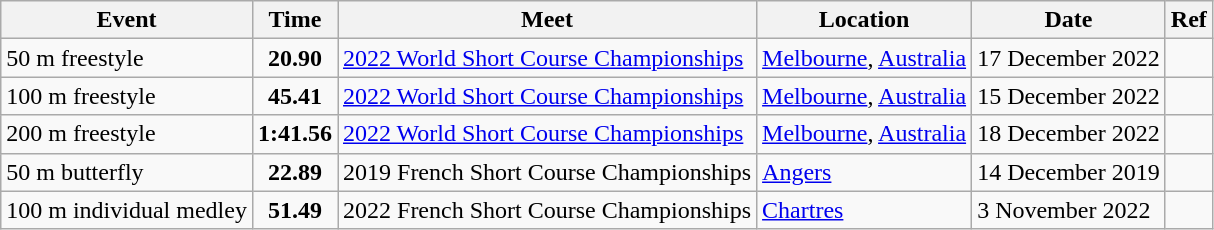<table class="wikitable">
<tr>
<th>Event</th>
<th>Time</th>
<th>Meet</th>
<th>Location</th>
<th>Date</th>
<th>Ref</th>
</tr>
<tr>
<td>50 m freestyle</td>
<td style="text-align:center;"><strong>20.90</strong></td>
<td><a href='#'>2022 World Short Course Championships</a></td>
<td><a href='#'>Melbourne</a>, <a href='#'>Australia</a></td>
<td>17 December 2022</td>
<td style="text-align:center;"></td>
</tr>
<tr>
<td>100 m freestyle</td>
<td style="text-align:center;"><strong>45.41</strong></td>
<td><a href='#'>2022 World Short Course Championships</a></td>
<td><a href='#'>Melbourne</a>, <a href='#'>Australia</a></td>
<td>15 December 2022</td>
<td style="text-align:center;"></td>
</tr>
<tr>
<td>200 m freestyle</td>
<td style="text-align:center;"><strong>1:41.56</strong></td>
<td><a href='#'>2022 World Short Course Championships</a></td>
<td><a href='#'>Melbourne</a>, <a href='#'>Australia</a></td>
<td>18 December 2022</td>
<td style="text-align:center;"></td>
</tr>
<tr>
<td>50 m butterfly</td>
<td style="text-align:center;"><strong>22.89</strong></td>
<td>2019 French Short Course Championships</td>
<td><a href='#'>Angers</a></td>
<td>14 December 2019</td>
<td style="text-align:center;"></td>
</tr>
<tr>
<td>100 m individual medley</td>
<td style="text-align:center;"><strong>51.49</strong></td>
<td>2022 French Short Course Championships</td>
<td><a href='#'>Chartres</a></td>
<td>3 November 2022</td>
<td style="text-align:center;"></td>
</tr>
</table>
